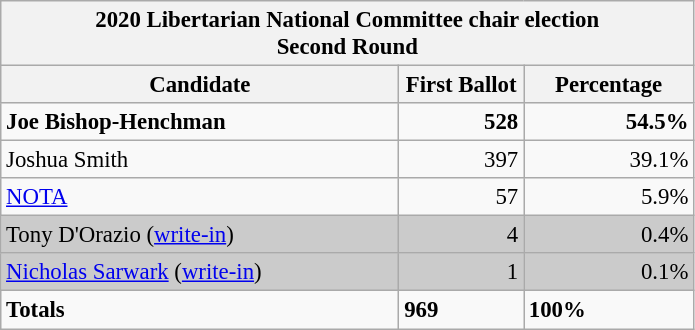<table class="wikitable" style="font-size: 95%">
<tr>
<th colspan="3">2020 Libertarian National Committee chair election <br>Second Round</th>
</tr>
<tr>
<th style="width: 17em">Candidate</th>
<th style="width: 5em">First Ballot</th>
<th style="width: 7em">Percentage</th>
</tr>
<tr>
<td><strong>Joe Bishop-Henchman </strong></td>
<td style="text-align:right;"><strong> 528 </strong></td>
<td style="text-align:right;"><strong> 54.5% </strong></td>
</tr>
<tr>
<td>Joshua Smith</td>
<td style="text-align:right;">397</td>
<td style="text-align:right;">39.1%</td>
</tr>
<tr>
<td><a href='#'>NOTA</a></td>
<td style="text-align:right;">57</td>
<td style="text-align:right;">5.9%</td>
</tr>
<tr style="background:#cbcbcb">
<td>Tony D'Orazio (<a href='#'>write-in</a>)</td>
<td style="text-align:right;">4</td>
<td style="text-align:right;">0.4%</td>
</tr>
<tr style="background:#cbcbcb">
<td><a href='#'>Nicholas Sarwark</a> (<a href='#'>write-in</a>)</td>
<td style="text-align:right;">1</td>
<td style="text-align:right;">0.1%</td>
</tr>
<tr>
<td><strong>Totals</strong></td>
<td><strong>969</strong></td>
<td><strong>100%</strong></td>
</tr>
</table>
